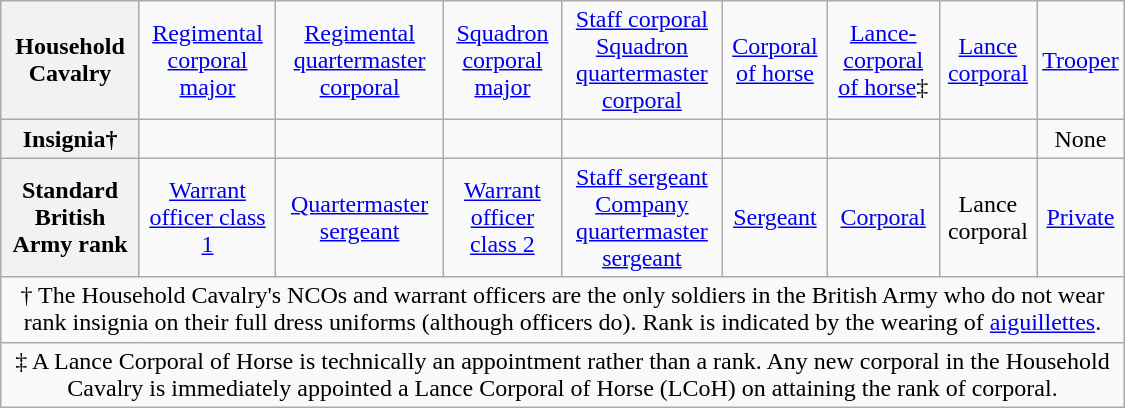<table class="wikitable" style="text-align: center; width: 750px; height: 200px;">
<tr>
<th>Household Cavalry</th>
<td><a href='#'>Regimental corporal major</a></td>
<td><a href='#'>Regimental quartermaster corporal</a></td>
<td><a href='#'>Squadron corporal major</a></td>
<td><a href='#'>Staff corporal</a><br><a href='#'>Squadron quartermaster corporal</a></td>
<td><a href='#'>Corporal of horse</a></td>
<td><a href='#'>Lance-corporal of horse</a>‡</td>
<td><a href='#'>Lance corporal</a></td>
<td><a href='#'>Trooper</a></td>
</tr>
<tr>
<th>Insignia†</th>
<td></td>
<td></td>
<td></td>
<td></td>
<td></td>
<td></td>
<td></td>
<td>None</td>
</tr>
<tr>
<th>Standard British Army rank</th>
<td><a href='#'>Warrant officer class 1</a></td>
<td><a href='#'>Quartermaster sergeant</a></td>
<td><a href='#'>Warrant officer class 2</a></td>
<td><a href='#'>Staff sergeant</a><br><a href='#'>Company quartermaster sergeant</a></td>
<td><a href='#'>Sergeant</a></td>
<td><a href='#'>Corporal</a></td>
<td>Lance corporal</td>
<td><a href='#'>Private</a></td>
</tr>
<tr>
<td colspan="9" style="text-align: centre;">† The Household Cavalry's NCOs and warrant officers are the only soldiers in the British Army who do not wear rank insignia on their full dress uniforms (although officers do). Rank is indicated by the wearing of <a href='#'>aiguillettes</a>.</td>
</tr>
<tr>
<td colspan="9" style="text-align: centre;">‡ A Lance Corporal of Horse is technically an appointment rather than a rank. Any new corporal in the Household Cavalry is immediately appointed a Lance Corporal of Horse (LCoH) on attaining the rank of corporal.</td>
</tr>
</table>
